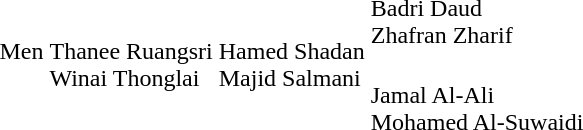<table>
<tr>
<td rowspan=2>Men</td>
<td rowspan=2><br>Thanee Ruangsri<br>Winai Thonglai</td>
<td rowspan=2><br>Hamed Shadan<br>Majid Salmani</td>
<td><br>Badri Daud<br>Zhafran Zharif</td>
</tr>
<tr>
<td><br>Jamal Al-Ali<br>Mohamed Al-Suwaidi</td>
</tr>
</table>
